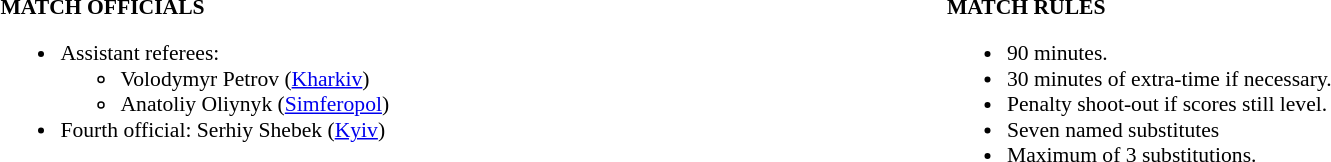<table width=100% style="font-size: 90%">
<tr>
<td width=50% valign=top><br><strong>MATCH OFFICIALS</strong><ul><li>Assistant referees:<ul><li>Volodymyr Petrov (<a href='#'>Kharkiv</a>)</li><li>Anatoliy Oliynyk (<a href='#'>Simferopol</a>)</li></ul></li><li>Fourth official: Serhiy Shebek (<a href='#'>Kyiv</a>)</li></ul></td>
<td width=50% valign=top><br><strong>MATCH RULES</strong><ul><li>90 minutes.</li><li>30 minutes of extra-time if necessary.</li><li>Penalty shoot-out if scores still level.</li><li>Seven named substitutes</li><li>Maximum of 3 substitutions.</li></ul></td>
</tr>
</table>
